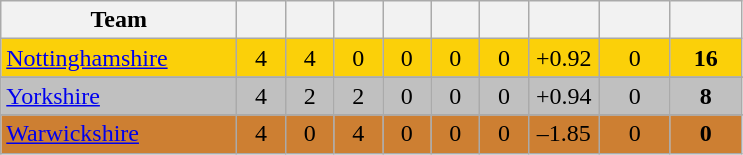<table class="wikitable" style="text-align:center">
<tr>
<th width="150">Team</th>
<th width="25"></th>
<th width="25"></th>
<th width="25"></th>
<th width="25"></th>
<th width="25"></th>
<th width="25"></th>
<th width="40"></th>
<th width="40"></th>
<th width="40"></th>
</tr>
<tr style="background:#fbd009">
<td style="text-align:left"><a href='#'>Nottinghamshire</a></td>
<td>4</td>
<td>4</td>
<td>0</td>
<td>0</td>
<td>0</td>
<td>0</td>
<td>+0.92</td>
<td>0</td>
<td><strong>16</strong></td>
</tr>
<tr>
</tr>
<tr style="background:silver">
<td style="text-align:left"><a href='#'>Yorkshire</a></td>
<td>4</td>
<td>2</td>
<td>2</td>
<td>0</td>
<td>0</td>
<td>0</td>
<td>+0.94</td>
<td>0</td>
<td><strong>8</strong></td>
</tr>
<tr>
</tr>
<tr style="background:#CD7F32">
<td style="text-align:left"><a href='#'>Warwickshire</a></td>
<td>4</td>
<td>0</td>
<td>4</td>
<td>0</td>
<td>0</td>
<td>0</td>
<td>–1.85</td>
<td>0</td>
<td><strong>0</strong></td>
</tr>
</table>
